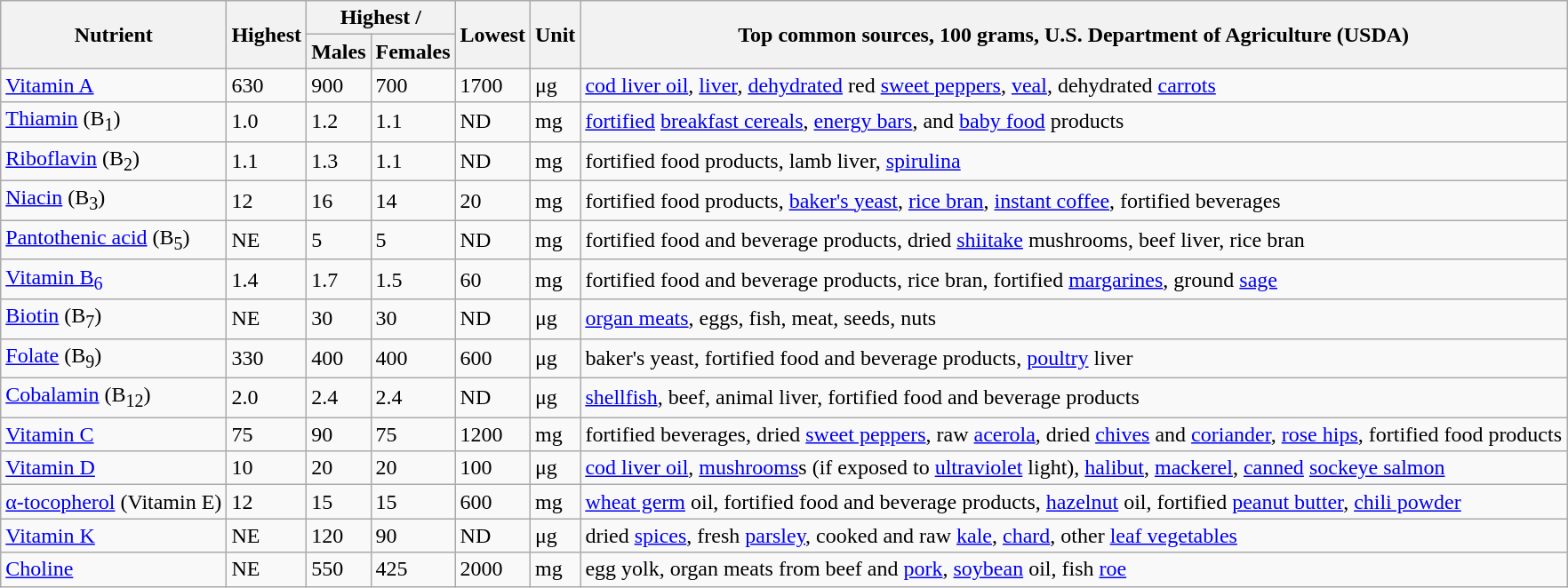<table class="wikitable sortable">
<tr>
<th rowspan="2">Nutrient</th>
<th rowspan="2">Highest </th>
<th colspan="2">Highest /</th>
<th rowspan="2">Lowest </th>
<th rowspan="2">Unit</th>
<th rowspan="2">Top common sources, 100 grams, U.S. Department of Agriculture (USDA)</th>
</tr>
<tr>
<th>Males</th>
<th>Females</th>
</tr>
<tr>
<td><a href='#'>Vitamin A</a></td>
<td>630</td>
<td>900</td>
<td>700</td>
<td>1700</td>
<td>μg</td>
<td><a href='#'>cod liver oil</a>, <a href='#'>liver</a>, <a href='#'>dehydrated</a> red <a href='#'>sweet peppers</a>, <a href='#'>veal</a>, dehydrated <a href='#'>carrots</a></td>
</tr>
<tr>
<td><a href='#'>Thiamin</a> (B<sub>1</sub>)</td>
<td>1.0</td>
<td>1.2</td>
<td>1.1</td>
<td>ND</td>
<td>mg</td>
<td><a href='#'>fortified</a> <a href='#'>breakfast cereals</a>, <a href='#'>energy bars</a>, and <a href='#'>baby food</a> products</td>
</tr>
<tr>
<td><a href='#'>Riboflavin</a> (B<sub>2</sub>)</td>
<td>1.1</td>
<td>1.3</td>
<td>1.1</td>
<td>ND</td>
<td>mg</td>
<td>fortified food products, lamb liver, <a href='#'>spirulina</a></td>
</tr>
<tr>
<td><a href='#'>Niacin</a> (B<sub>3</sub>)</td>
<td>12</td>
<td>16</td>
<td>14</td>
<td>20</td>
<td>mg</td>
<td>fortified food products, <a href='#'>baker's yeast</a>, <a href='#'>rice bran</a>, <a href='#'>instant coffee</a>, fortified beverages</td>
</tr>
<tr>
<td><a href='#'>Pantothenic acid</a> (B<sub>5</sub>)</td>
<td>NE</td>
<td>5</td>
<td>5</td>
<td>ND</td>
<td>mg</td>
<td>fortified food and beverage products, dried <a href='#'>shiitake</a> mushrooms, beef liver, rice bran</td>
</tr>
<tr>
<td><a href='#'>Vitamin B<sub>6</sub></a></td>
<td>1.4</td>
<td>1.7</td>
<td>1.5</td>
<td>60</td>
<td>mg</td>
<td>fortified food and beverage products, rice bran, fortified <a href='#'>margarines</a>, ground <a href='#'>sage</a></td>
</tr>
<tr>
<td><a href='#'>Biotin</a> (B<sub>7</sub>)</td>
<td>NE</td>
<td>30</td>
<td>30</td>
<td>ND</td>
<td>μg</td>
<td><a href='#'>organ meats</a>, eggs, fish, meat, seeds, nuts</td>
</tr>
<tr>
<td><a href='#'>Folate</a> (B<sub>9</sub>)</td>
<td>330</td>
<td>400</td>
<td>400</td>
<td>600</td>
<td>μg</td>
<td>baker's yeast, fortified food and beverage products, <a href='#'>poultry</a> liver</td>
</tr>
<tr>
<td><a href='#'>Cobalamin</a> (B<sub>12</sub>)</td>
<td>2.0</td>
<td>2.4</td>
<td>2.4</td>
<td>ND</td>
<td>μg</td>
<td><a href='#'>shellfish</a>, beef, animal liver, fortified food and beverage products</td>
</tr>
<tr>
<td><a href='#'>Vitamin C</a></td>
<td>75</td>
<td>90</td>
<td>75</td>
<td>1200</td>
<td>mg</td>
<td>fortified beverages, dried <a href='#'>sweet peppers</a>, raw <a href='#'>acerola</a>, dried <a href='#'>chives</a> and <a href='#'>coriander</a>, <a href='#'>rose hips</a>, fortified food products</td>
</tr>
<tr>
<td><a href='#'>Vitamin D</a></td>
<td>10</td>
<td>20</td>
<td>20</td>
<td>100</td>
<td>μg</td>
<td><a href='#'>cod liver oil</a>, <a href='#'>mushrooms</a>s (if exposed to <a href='#'>ultraviolet</a> light), <a href='#'>halibut</a>, <a href='#'>mackerel</a>, <a href='#'>canned</a> <a href='#'>sockeye salmon</a></td>
</tr>
<tr>
<td><a href='#'>α-tocopherol</a> (Vitamin E)</td>
<td>12</td>
<td>15</td>
<td>15</td>
<td>600</td>
<td>mg</td>
<td><a href='#'>wheat germ</a> oil, fortified food and beverage products, <a href='#'>hazelnut</a> oil, fortified <a href='#'>peanut butter</a>, <a href='#'>chili powder</a></td>
</tr>
<tr>
<td><a href='#'>Vitamin K</a></td>
<td>NE</td>
<td>120</td>
<td>90</td>
<td>ND</td>
<td>μg</td>
<td>dried <a href='#'>spices</a>, fresh <a href='#'>parsley</a>, cooked and raw <a href='#'>kale</a>, <a href='#'>chard</a>, other <a href='#'>leaf vegetables</a></td>
</tr>
<tr>
<td><a href='#'>Choline</a></td>
<td>NE</td>
<td>550</td>
<td>425</td>
<td>2000</td>
<td>mg</td>
<td>egg yolk, organ meats from beef and <a href='#'>pork</a>, <a href='#'>soybean</a> oil, fish <a href='#'>roe</a></td>
</tr>
</table>
